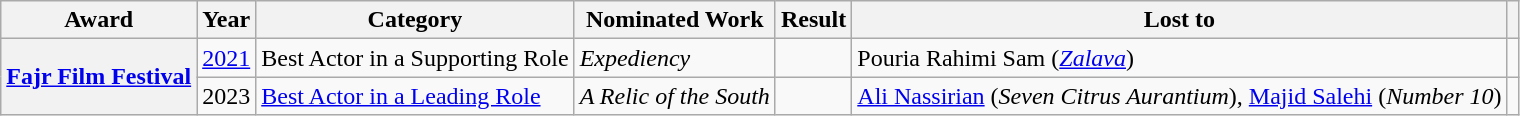<table class="wikitable sortable plainrowheaders">
<tr>
<th scope="col">Award</th>
<th scope="col">Year</th>
<th scope="col">Category</th>
<th scope="col">Nominated Work</th>
<th scope="col">Result</th>
<th>Lost to</th>
<th scope="col" class="unsortable"></th>
</tr>
<tr>
<th rowspan="2" scope="row"><a href='#'>Fajr Film Festival</a></th>
<td><a href='#'>2021</a></td>
<td>Best Actor in a Supporting Role</td>
<td><em>Expediency</em></td>
<td></td>
<td>Pouria Rahimi Sam (<em><a href='#'>Zalava</a></em>)</td>
<td></td>
</tr>
<tr>
<td>2023</td>
<td><a href='#'>Best Actor in a Leading Role</a></td>
<td><em>A Relic of the South</em></td>
<td></td>
<td><a href='#'>Ali Nassirian</a> (<em>Seven Citrus Aurantium</em>), <a href='#'>Majid Salehi</a> (<em>Number 10</em>)</td>
<td></td>
</tr>
</table>
